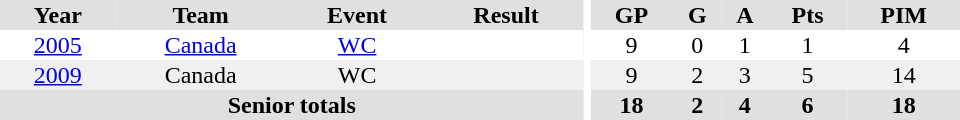<table border="0" cellpadding="1" cellspacing="0" ID="Table3" style="text-align:center; width:40em">
<tr bgcolor="#e0e0e0">
<th>Year</th>
<th>Team</th>
<th>Event</th>
<th>Result</th>
<th rowspan="99" bgcolor="#ffffff"></th>
<th>GP</th>
<th>G</th>
<th>A</th>
<th>Pts</th>
<th>PIM</th>
</tr>
<tr>
<td><a href='#'>2005</a></td>
<td><a href='#'>Canada</a></td>
<td><a href='#'>WC</a></td>
<td></td>
<td>9</td>
<td>0</td>
<td>1</td>
<td>1</td>
<td>4</td>
</tr>
<tr bgcolor="#f0f0f0">
<td><a href='#'>2009</a></td>
<td>Canada</td>
<td>WC</td>
<td></td>
<td>9</td>
<td>2</td>
<td>3</td>
<td>5</td>
<td>14</td>
</tr>
<tr bgcolor="#e0e0e0">
<th colspan="4">Senior totals</th>
<th>18</th>
<th>2</th>
<th>4</th>
<th>6</th>
<th>18</th>
</tr>
</table>
